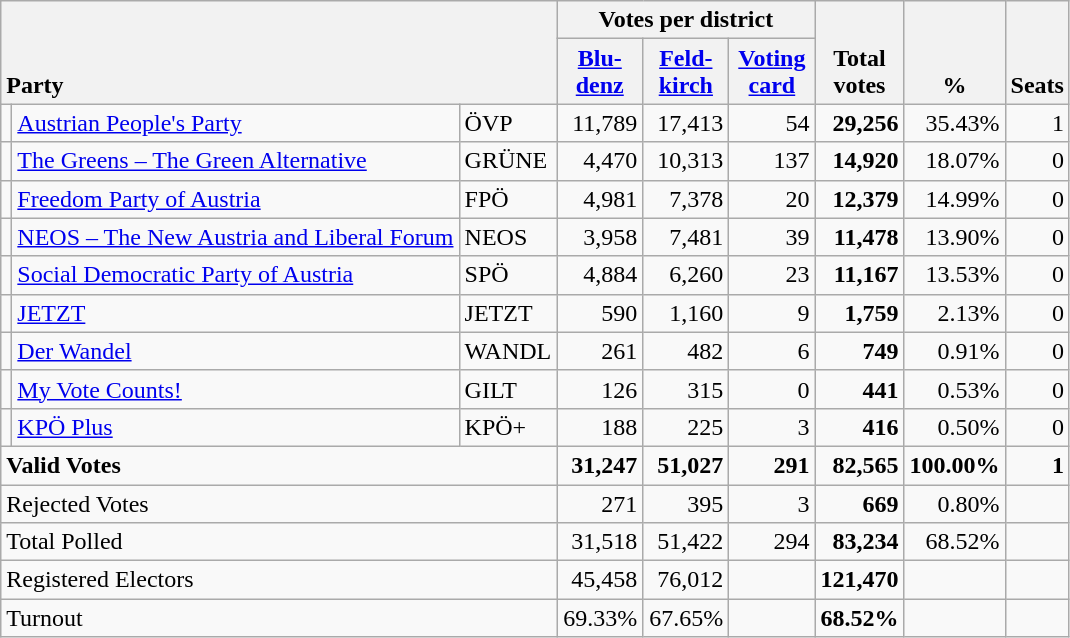<table class="wikitable" border="1" style="text-align:right;">
<tr>
<th style="text-align:left;" valign=bottom rowspan=2 colspan=3>Party</th>
<th colspan=3>Votes per district</th>
<th align=center valign=bottom rowspan=2 width="50">Total<br>votes</th>
<th align=center valign=bottom rowspan=2 width="50">%</th>
<th align=center valign=bottom rowspan=2>Seats</th>
</tr>
<tr>
<th align=center valign=bottom width="50"><a href='#'>Blu-<br>denz</a></th>
<th align=center valign=bottom width="50"><a href='#'>Feld-<br>kirch</a></th>
<th align=center valign=bottom width="50"><a href='#'>Voting<br>card</a></th>
</tr>
<tr>
<td></td>
<td align=left><a href='#'>Austrian People's Party</a></td>
<td align=left>ÖVP</td>
<td>11,789</td>
<td>17,413</td>
<td>54</td>
<td><strong>29,256</strong></td>
<td>35.43%</td>
<td>1</td>
</tr>
<tr>
<td></td>
<td align=left><a href='#'>The Greens – The Green Alternative</a></td>
<td align=left>GRÜNE</td>
<td>4,470</td>
<td>10,313</td>
<td>137</td>
<td><strong>14,920</strong></td>
<td>18.07%</td>
<td>0</td>
</tr>
<tr>
<td></td>
<td align=left><a href='#'>Freedom Party of Austria</a></td>
<td align=left>FPÖ</td>
<td>4,981</td>
<td>7,378</td>
<td>20</td>
<td><strong>12,379</strong></td>
<td>14.99%</td>
<td>0</td>
</tr>
<tr>
<td></td>
<td align=left style="white-space: nowrap;"><a href='#'>NEOS – The New Austria and Liberal Forum</a></td>
<td align=left>NEOS</td>
<td>3,958</td>
<td>7,481</td>
<td>39</td>
<td><strong>11,478</strong></td>
<td>13.90%</td>
<td>0</td>
</tr>
<tr>
<td></td>
<td align=left><a href='#'>Social Democratic Party of Austria</a></td>
<td align=left>SPÖ</td>
<td>4,884</td>
<td>6,260</td>
<td>23</td>
<td><strong>11,167</strong></td>
<td>13.53%</td>
<td>0</td>
</tr>
<tr>
<td></td>
<td align=left><a href='#'>JETZT</a></td>
<td align=left>JETZT</td>
<td>590</td>
<td>1,160</td>
<td>9</td>
<td><strong>1,759</strong></td>
<td>2.13%</td>
<td>0</td>
</tr>
<tr>
<td></td>
<td align=left><a href='#'>Der Wandel</a></td>
<td align=left>WANDL</td>
<td>261</td>
<td>482</td>
<td>6</td>
<td><strong>749</strong></td>
<td>0.91%</td>
<td>0</td>
</tr>
<tr>
<td></td>
<td align=left><a href='#'>My Vote Counts!</a></td>
<td align=left>GILT</td>
<td>126</td>
<td>315</td>
<td>0</td>
<td><strong>441</strong></td>
<td>0.53%</td>
<td>0</td>
</tr>
<tr>
<td></td>
<td align=left><a href='#'>KPÖ Plus</a></td>
<td align=left>KPÖ+</td>
<td>188</td>
<td>225</td>
<td>3</td>
<td><strong>416</strong></td>
<td>0.50%</td>
<td>0</td>
</tr>
<tr style="font-weight:bold">
<td align=left colspan=3>Valid Votes</td>
<td>31,247</td>
<td>51,027</td>
<td>291</td>
<td>82,565</td>
<td>100.00%</td>
<td>1</td>
</tr>
<tr>
<td align=left colspan=3>Rejected Votes</td>
<td>271</td>
<td>395</td>
<td>3</td>
<td><strong>669</strong></td>
<td>0.80%</td>
<td></td>
</tr>
<tr>
<td align=left colspan=3>Total Polled</td>
<td>31,518</td>
<td>51,422</td>
<td>294</td>
<td><strong>83,234</strong></td>
<td>68.52%</td>
<td></td>
</tr>
<tr>
<td align=left colspan=3>Registered Electors</td>
<td>45,458</td>
<td>76,012</td>
<td></td>
<td><strong>121,470</strong></td>
<td></td>
<td></td>
</tr>
<tr>
<td align=left colspan=3>Turnout</td>
<td>69.33%</td>
<td>67.65%</td>
<td></td>
<td><strong>68.52%</strong></td>
<td></td>
<td></td>
</tr>
</table>
